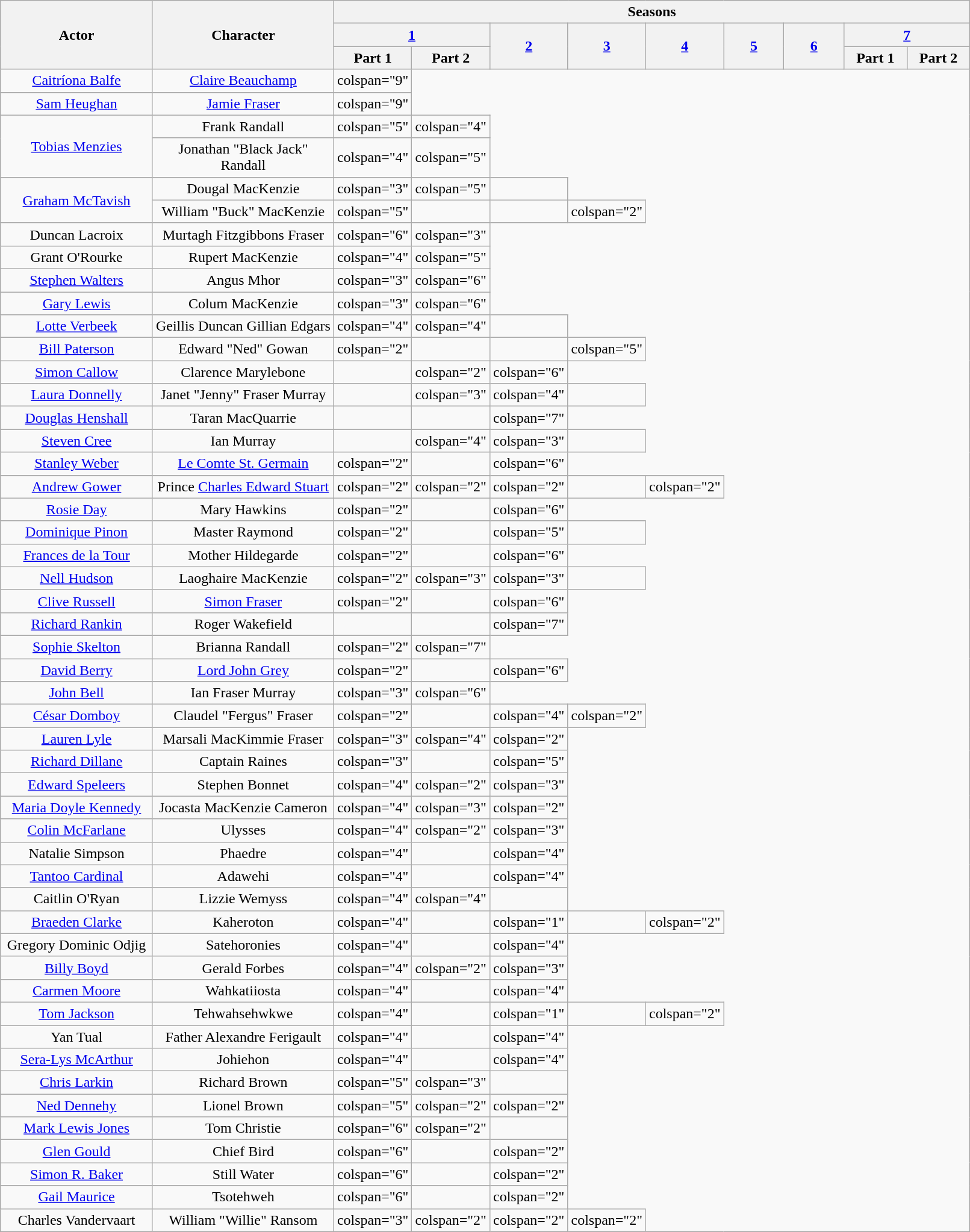<table class="wikitable" style="text-align:center; width:85%;">
<tr>
<th rowspan="3" style="width:17%;">Actor</th>
<th rowspan="3" style="width:20%;">Character</th>
<th colspan="9">Seasons</th>
</tr>
<tr>
<th colspan="2" style="width:14%;"><a href='#'>1</a></th>
<th rowspan="2" style="width:7%;"><a href='#'>2</a></th>
<th rowspan="2" style="width:7%;"><a href='#'>3</a></th>
<th rowspan="2" style="width:7%;"><a href='#'>4</a></th>
<th rowspan="2" style="width:7%;"><a href='#'>5</a></th>
<th rowspan="2" style="width:7%;"><a href='#'>6</a></th>
<th colspan="2" style="width:14%;"><a href='#'>7</a></th>
</tr>
<tr>
<th style="width:7%">Part 1</th>
<th style="width:7%">Part 2</th>
<th style="width:7%">Part 1</th>
<th style="width:7%">Part 2</th>
</tr>
<tr>
<td><a href='#'>Caitríona Balfe</a></td>
<td><a href='#'>Claire Beauchamp</a></td>
<td>colspan="9" </td>
</tr>
<tr>
<td><a href='#'>Sam Heughan</a></td>
<td><a href='#'>Jamie Fraser</a></td>
<td>colspan="9" </td>
</tr>
<tr>
<td rowspan="2"><a href='#'>Tobias Menzies</a></td>
<td>Frank Randall</td>
<td>colspan="5" </td>
<td>colspan="4" </td>
</tr>
<tr>
<td>Jonathan "Black Jack" Randall</td>
<td>colspan="4" </td>
<td>colspan="5" </td>
</tr>
<tr>
<td rowspan="2"><a href='#'>Graham McTavish</a></td>
<td>Dougal MacKenzie</td>
<td>colspan="3" </td>
<td>colspan="5" </td>
<td></td>
</tr>
<tr>
<td>William "Buck" MacKenzie</td>
<td>colspan="5" </td>
<td></td>
<td></td>
<td>colspan="2" </td>
</tr>
<tr>
<td>Duncan Lacroix</td>
<td>Murtagh Fitzgibbons Fraser</td>
<td>colspan="6" </td>
<td>colspan="3" </td>
</tr>
<tr>
<td>Grant O'Rourke</td>
<td>Rupert MacKenzie</td>
<td>colspan="4" </td>
<td>colspan="5" </td>
</tr>
<tr>
<td><a href='#'>Stephen Walters</a></td>
<td>Angus Mhor</td>
<td>colspan="3" </td>
<td>colspan="6" </td>
</tr>
<tr>
<td><a href='#'>Gary Lewis</a></td>
<td>Colum MacKenzie</td>
<td>colspan="3" </td>
<td>colspan="6" </td>
</tr>
<tr>
<td><a href='#'>Lotte Verbeek</a></td>
<td>Geillis Duncan  Gillian Edgars</td>
<td>colspan="4" </td>
<td>colspan="4" </td>
<td></td>
</tr>
<tr>
<td><a href='#'>Bill Paterson</a></td>
<td>Edward "Ned" Gowan</td>
<td>colspan="2" </td>
<td></td>
<td></td>
<td>colspan="5" </td>
</tr>
<tr>
<td><a href='#'>Simon Callow</a></td>
<td>Clarence Marylebone</td>
<td></td>
<td>colspan="2" </td>
<td>colspan="6" </td>
</tr>
<tr>
<td><a href='#'>Laura Donnelly</a></td>
<td>Janet "Jenny" Fraser Murray</td>
<td></td>
<td>colspan="3" </td>
<td>colspan="4" </td>
<td></td>
</tr>
<tr>
<td><a href='#'>Douglas Henshall</a></td>
<td>Taran MacQuarrie</td>
<td></td>
<td></td>
<td>colspan="7" </td>
</tr>
<tr>
<td><a href='#'>Steven Cree</a></td>
<td>Ian Murray</td>
<td></td>
<td>colspan="4" </td>
<td>colspan="3" </td>
<td></td>
</tr>
<tr>
<td><a href='#'>Stanley Weber</a></td>
<td><a href='#'>Le Comte St. Germain</a></td>
<td>colspan="2" </td>
<td></td>
<td>colspan="6" </td>
</tr>
<tr>
<td><a href='#'>Andrew Gower</a></td>
<td>Prince <a href='#'>Charles Edward Stuart</a></td>
<td>colspan="2" </td>
<td>colspan="2" </td>
<td>colspan="2" </td>
<td></td>
<td>colspan="2" </td>
</tr>
<tr>
<td><a href='#'>Rosie Day</a></td>
<td>Mary Hawkins</td>
<td>colspan="2" </td>
<td></td>
<td>colspan="6" </td>
</tr>
<tr>
<td><a href='#'>Dominique Pinon</a></td>
<td>Master Raymond</td>
<td>colspan="2" </td>
<td></td>
<td>colspan="5" </td>
<td></td>
</tr>
<tr>
<td><a href='#'>Frances de la Tour</a></td>
<td>Mother Hildegarde</td>
<td>colspan="2" </td>
<td></td>
<td>colspan="6" </td>
</tr>
<tr>
<td><a href='#'>Nell Hudson</a></td>
<td>Laoghaire MacKenzie</td>
<td>colspan="2" </td>
<td>colspan="3" </td>
<td>colspan="3" </td>
<td></td>
</tr>
<tr>
<td><a href='#'>Clive Russell</a></td>
<td><a href='#'>Simon Fraser</a></td>
<td>colspan="2" </td>
<td></td>
<td>colspan="6" </td>
</tr>
<tr>
<td><a href='#'>Richard Rankin</a></td>
<td>Roger Wakefield</td>
<td></td>
<td></td>
<td>colspan="7" </td>
</tr>
<tr>
<td><a href='#'>Sophie Skelton</a></td>
<td>Brianna Randall</td>
<td>colspan="2" </td>
<td>colspan="7" </td>
</tr>
<tr>
<td><a href='#'>David Berry</a></td>
<td><a href='#'>Lord John Grey</a></td>
<td>colspan="2" </td>
<td></td>
<td>colspan="6" </td>
</tr>
<tr>
<td><a href='#'>John Bell</a></td>
<td>Ian Fraser Murray</td>
<td>colspan="3" </td>
<td>colspan="6" </td>
</tr>
<tr>
<td><a href='#'>César Domboy</a></td>
<td>Claudel "Fergus" Fraser</td>
<td>colspan="2" </td>
<td></td>
<td>colspan="4" </td>
<td>colspan="2" </td>
</tr>
<tr>
<td><a href='#'>Lauren Lyle</a></td>
<td>Marsali MacKimmie Fraser</td>
<td>colspan="3" </td>
<td>colspan="4" </td>
<td>colspan="2" </td>
</tr>
<tr>
<td><a href='#'>Richard Dillane</a></td>
<td>Captain Raines</td>
<td>colspan="3" </td>
<td></td>
<td>colspan="5" </td>
</tr>
<tr>
<td><a href='#'>Edward Speleers</a></td>
<td>Stephen Bonnet</td>
<td>colspan="4" </td>
<td>colspan="2" </td>
<td>colspan="3" </td>
</tr>
<tr>
<td><a href='#'>Maria Doyle Kennedy</a></td>
<td>Jocasta MacKenzie Cameron</td>
<td>colspan="4" </td>
<td>colspan="3" </td>
<td>colspan="2" </td>
</tr>
<tr>
<td><a href='#'>Colin McFarlane</a></td>
<td>Ulysses</td>
<td>colspan="4" </td>
<td>colspan="2" </td>
<td>colspan="3" </td>
</tr>
<tr>
<td>Natalie Simpson</td>
<td>Phaedre</td>
<td>colspan="4" </td>
<td></td>
<td>colspan="4" </td>
</tr>
<tr>
<td><a href='#'>Tantoo Cardinal</a></td>
<td>Adawehi</td>
<td>colspan="4" </td>
<td></td>
<td>colspan="4" </td>
</tr>
<tr>
<td>Caitlin O'Ryan</td>
<td>Lizzie Wemyss</td>
<td>colspan="4" </td>
<td>colspan="4" </td>
<td></td>
</tr>
<tr>
<td><a href='#'>Braeden Clarke</a></td>
<td>Kaheroton</td>
<td>colspan="4" </td>
<td></td>
<td>colspan="1" </td>
<td></td>
<td>colspan="2" </td>
</tr>
<tr>
<td>Gregory Dominic Odjig</td>
<td>Satehoronies</td>
<td>colspan="4" </td>
<td></td>
<td>colspan="4" </td>
</tr>
<tr>
<td><a href='#'>Billy Boyd</a></td>
<td>Gerald Forbes</td>
<td>colspan="4" </td>
<td>colspan="2" </td>
<td>colspan="3" </td>
</tr>
<tr>
<td><a href='#'>Carmen Moore</a></td>
<td>Wahkatiiosta</td>
<td>colspan="4" </td>
<td></td>
<td>colspan="4" </td>
</tr>
<tr>
<td><a href='#'>Tom Jackson</a></td>
<td>Tehwahsehwkwe</td>
<td>colspan="4" </td>
<td></td>
<td>colspan="1" </td>
<td></td>
<td>colspan="2" </td>
</tr>
<tr>
<td>Yan Tual</td>
<td>Father Alexandre Ferigault</td>
<td>colspan="4" </td>
<td></td>
<td>colspan="4" </td>
</tr>
<tr>
<td><a href='#'>Sera-Lys McArthur</a></td>
<td>Johiehon</td>
<td>colspan="4" </td>
<td></td>
<td>colspan="4" </td>
</tr>
<tr>
<td><a href='#'>Chris Larkin</a></td>
<td>Richard Brown</td>
<td>colspan="5" </td>
<td>colspan="3" </td>
<td></td>
</tr>
<tr>
<td><a href='#'>Ned Dennehy</a></td>
<td>Lionel Brown</td>
<td>colspan="5" </td>
<td>colspan="2" </td>
<td>colspan="2" </td>
</tr>
<tr>
<td><a href='#'>Mark Lewis Jones</a></td>
<td>Tom Christie</td>
<td>colspan="6" </td>
<td>colspan="2" </td>
<td></td>
</tr>
<tr>
<td><a href='#'>Glen Gould</a></td>
<td>Chief Bird</td>
<td>colspan="6" </td>
<td></td>
<td>colspan="2" </td>
</tr>
<tr>
<td><a href='#'>Simon R. Baker</a></td>
<td>Still Water</td>
<td>colspan="6" </td>
<td></td>
<td>colspan="2" </td>
</tr>
<tr>
<td><a href='#'>Gail Maurice</a></td>
<td>Tsotehweh</td>
<td>colspan="6" </td>
<td></td>
<td>colspan="2" </td>
</tr>
<tr>
<td>Charles Vandervaart</td>
<td>William "Willie" Ransom</td>
<td>colspan="3" </td>
<td>colspan="2"</td>
<td>colspan="2" </td>
<td>colspan="2" </td>
</tr>
</table>
